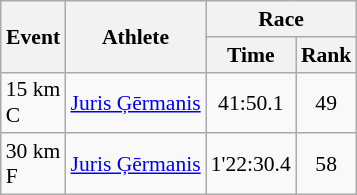<table class="wikitable" border="1" style="font-size:90%">
<tr>
<th rowspan=2>Event</th>
<th rowspan=2>Athlete</th>
<th colspan=2>Race</th>
</tr>
<tr>
<th>Time</th>
<th>Rank</th>
</tr>
<tr>
<td>15 km <br> C</td>
<td><a href='#'>Juris Ģērmanis</a></td>
<td align=center>41:50.1</td>
<td align=center>49</td>
</tr>
<tr>
<td>30 km <br> F</td>
<td><a href='#'>Juris Ģērmanis</a></td>
<td align=center>1'22:30.4</td>
<td align=center>58</td>
</tr>
</table>
